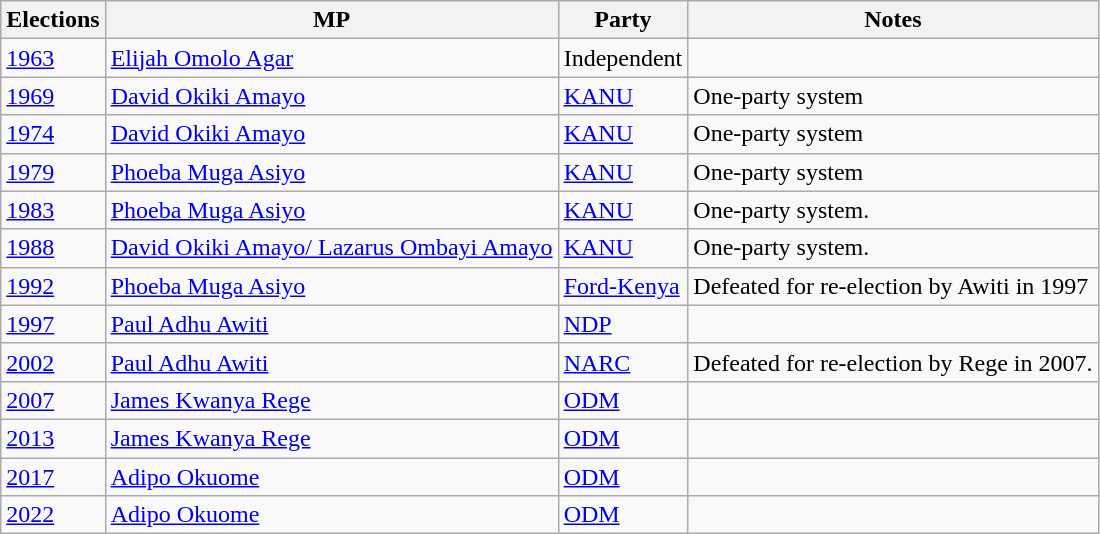<table class="wikitable">
<tr>
<th>Elections</th>
<th>MP </th>
<th>Party</th>
<th>Notes</th>
</tr>
<tr>
<td><a href='#'>1963</a></td>
<td><a href='#'>Elijah Omolo Agar</a></td>
<td>Independent</td>
<td></td>
</tr>
<tr>
<td><a href='#'>1969</a></td>
<td><a href='#'>David Okiki Amayo</a></td>
<td><a href='#'>KANU</a></td>
<td>One-party system</td>
</tr>
<tr>
<td><a href='#'>1974</a></td>
<td><a href='#'>David Okiki Amayo</a></td>
<td><a href='#'>KANU</a></td>
<td>One-party system</td>
</tr>
<tr>
<td><a href='#'>1979</a></td>
<td><a href='#'>Phoeba Muga Asiyo</a></td>
<td><a href='#'>KANU</a></td>
<td>One-party system</td>
</tr>
<tr>
<td><a href='#'>1983</a></td>
<td><a href='#'>Phoeba Muga Asiyo</a></td>
<td><a href='#'>KANU</a></td>
<td>One-party system.</td>
</tr>
<tr>
<td><a href='#'>1988</a></td>
<td><a href='#'>David Okiki Amayo/ Lazarus Ombayi Amayo</a></td>
<td><a href='#'>KANU</a></td>
<td>One-party system.</td>
</tr>
<tr>
<td><a href='#'>1992</a></td>
<td><a href='#'>Phoeba Muga Asiyo</a></td>
<td><a href='#'>Ford-Kenya</a></td>
<td>Defeated for re-election by Awiti in 1997</td>
</tr>
<tr>
<td><a href='#'>1997</a></td>
<td><a href='#'>Paul Adhu Awiti</a></td>
<td><a href='#'>NDP</a></td>
<td></td>
</tr>
<tr>
<td><a href='#'>2002</a></td>
<td><a href='#'>Paul Adhu Awiti</a></td>
<td><a href='#'>NARC</a></td>
<td>Defeated for re-election by Rege in 2007.</td>
</tr>
<tr>
<td><a href='#'>2007</a></td>
<td><a href='#'>James Kwanya Rege</a></td>
<td><a href='#'>ODM</a></td>
<td></td>
</tr>
<tr>
<td><a href='#'>2013</a></td>
<td><a href='#'>James Kwanya Rege</a></td>
<td><a href='#'>ODM</a></td>
<td></td>
</tr>
<tr>
<td><a href='#'>2017</a></td>
<td><a href='#'>Adipo Okuome</a></td>
<td><a href='#'>ODM</a></td>
<td></td>
</tr>
<tr>
<td><a href='#'>2022</a></td>
<td><a href='#'>Adipo Okuome</a></td>
<td><a href='#'>ODM</a></td>
<td></td>
</tr>
</table>
